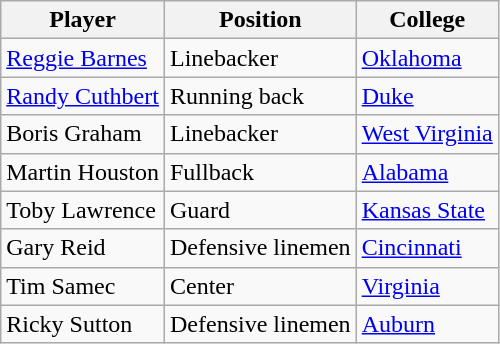<table class="wikitable">
<tr>
<th>Player</th>
<th>Position</th>
<th>College</th>
</tr>
<tr>
<td><a href='#'>Reggie Barnes</a></td>
<td>Linebacker</td>
<td><a href='#'>Oklahoma</a></td>
</tr>
<tr>
<td><a href='#'>Randy Cuthbert</a></td>
<td>Running back</td>
<td><a href='#'>Duke</a></td>
</tr>
<tr>
<td>Boris Graham</td>
<td>Linebacker</td>
<td><a href='#'>West Virginia</a></td>
</tr>
<tr>
<td>Martin Houston</td>
<td>Fullback</td>
<td><a href='#'>Alabama</a></td>
</tr>
<tr>
<td>Toby Lawrence</td>
<td>Guard</td>
<td><a href='#'>Kansas State</a></td>
</tr>
<tr>
<td>Gary Reid</td>
<td>Defensive linemen</td>
<td><a href='#'>Cincinnati</a></td>
</tr>
<tr>
<td>Tim Samec</td>
<td>Center</td>
<td><a href='#'>Virginia</a></td>
</tr>
<tr>
<td>Ricky Sutton</td>
<td>Defensive linemen</td>
<td><a href='#'>Auburn</a></td>
</tr>
</table>
